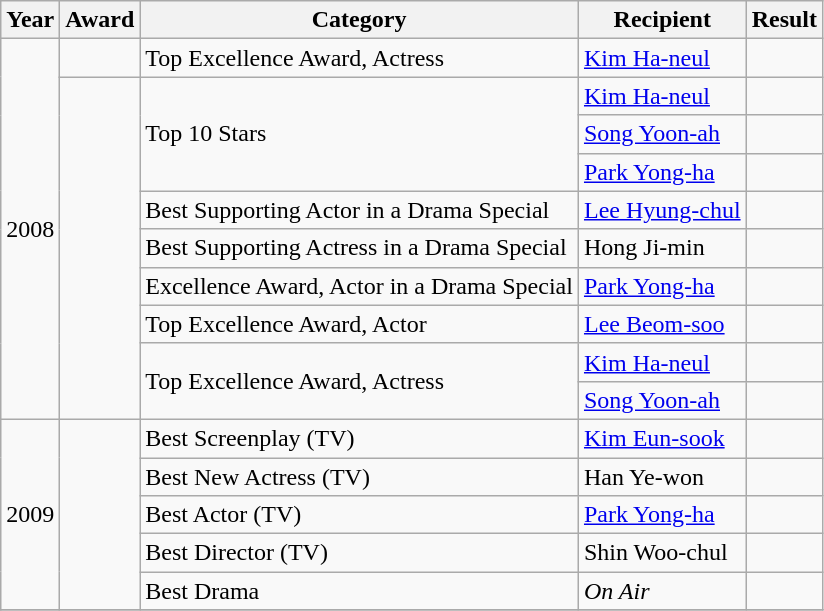<table class="wikitable">
<tr>
<th>Year</th>
<th>Award</th>
<th>Category</th>
<th>Recipient</th>
<th>Result</th>
</tr>
<tr>
<td rowspan=10>2008</td>
<td></td>
<td>Top Excellence Award, Actress</td>
<td><a href='#'>Kim Ha-neul</a></td>
<td></td>
</tr>
<tr>
<td rowspan=9></td>
<td rowspan=3>Top 10 Stars</td>
<td><a href='#'>Kim Ha-neul</a></td>
<td></td>
</tr>
<tr>
<td><a href='#'>Song Yoon-ah</a></td>
<td></td>
</tr>
<tr>
<td><a href='#'>Park Yong-ha</a></td>
<td></td>
</tr>
<tr>
<td>Best Supporting Actor in a Drama Special</td>
<td><a href='#'>Lee Hyung-chul</a></td>
<td></td>
</tr>
<tr>
<td>Best Supporting Actress in a Drama Special</td>
<td>Hong Ji-min</td>
<td></td>
</tr>
<tr>
<td>Excellence Award, Actor in a Drama Special</td>
<td><a href='#'>Park Yong-ha</a></td>
<td></td>
</tr>
<tr>
<td>Top Excellence Award, Actor</td>
<td><a href='#'>Lee Beom-soo</a></td>
<td></td>
</tr>
<tr>
<td rowspan=2>Top Excellence Award, Actress</td>
<td><a href='#'>Kim Ha-neul</a></td>
<td></td>
</tr>
<tr>
<td><a href='#'>Song Yoon-ah</a></td>
<td></td>
</tr>
<tr>
<td rowspan=5>2009</td>
<td rowspan=5></td>
<td>Best Screenplay (TV)</td>
<td><a href='#'>Kim Eun-sook</a></td>
<td></td>
</tr>
<tr>
<td>Best New Actress (TV)</td>
<td>Han Ye-won</td>
<td></td>
</tr>
<tr>
<td>Best Actor (TV)</td>
<td><a href='#'>Park Yong-ha</a></td>
<td></td>
</tr>
<tr>
<td>Best Director (TV)</td>
<td>Shin Woo-chul</td>
<td></td>
</tr>
<tr>
<td>Best Drama</td>
<td><em>On Air</em></td>
<td></td>
</tr>
<tr>
</tr>
</table>
